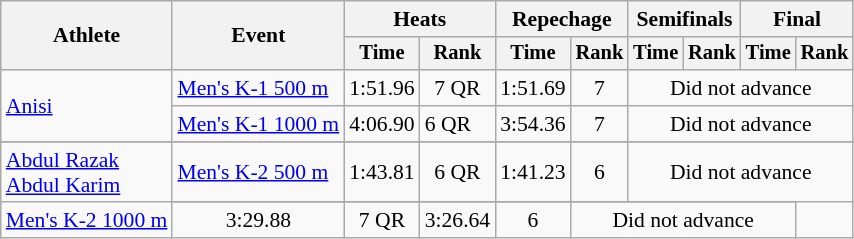<table class="wikitable" style="font-size:90%">
<tr>
<th rowspan=2>Athlete</th>
<th rowspan=2>Event</th>
<th colspan=2>Heats</th>
<th colspan=2>Repechage</th>
<th colspan=2>Semifinals</th>
<th colspan=2>Final</th>
</tr>
<tr style="font-size:95%">
<th>Time</th>
<th>Rank</th>
<th>Time</th>
<th>Rank</th>
<th>Time</th>
<th>Rank</th>
<th>Time</th>
<th>Rank</th>
</tr>
<tr align=center>
<td align=left rowspan=2><a href='#'>Anisi</a></td>
<td align=left><a href='#'>Men's K-1 500 m</a></td>
<td>1:51.96</td>
<td>7 QR</td>
<td>1:51.69</td>
<td>7</td>
<td colspan=4>Did not advance</td>
</tr>
<tr>
<td align=left><a href='#'>Men's K-1 1000 m</a></td>
<td>4:06.90</td>
<td>6 QR</td>
<td>3:54.36</td>
<td align=center>7</td>
<td align=center colspan=4>Did not advance</td>
</tr>
<tr>
</tr>
<tr align=center>
<td align=left rowspan=2><a href='#'>Abdul Razak</a> <br> <a href='#'>Abdul Karim</a></td>
<td align=left><a href='#'>Men's K-2 500 m</a></td>
<td>1:43.81</td>
<td>6 QR</td>
<td>1:41.23</td>
<td>6</td>
<td colspan=4>Did not advance</td>
</tr>
<tr>
</tr>
<tr align=center>
<td align=left><a href='#'>Men's K-2 1000 m</a></td>
<td>3:29.88</td>
<td>7 QR</td>
<td>3:26.64</td>
<td>6</td>
<td colspan=4>Did not advance</td>
</tr>
</table>
